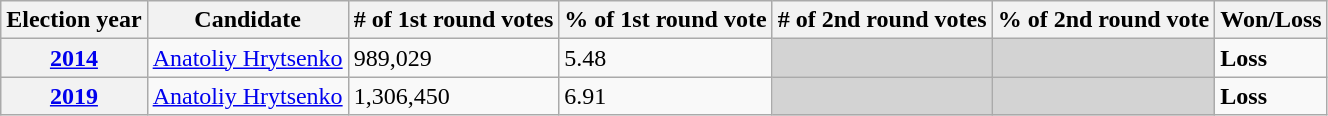<table class="wikitable">
<tr>
<th>Election year</th>
<th>Candidate</th>
<th># of 1st round votes</th>
<th>% of 1st round vote</th>
<th># of 2nd round votes</th>
<th>% of 2nd round vote</th>
<th>Won/Loss</th>
</tr>
<tr>
<th><a href='#'>2014</a></th>
<td><a href='#'>Anatoliy Hrytsenko</a></td>
<td>989,029</td>
<td>5.48</td>
<td bgcolor="lightgrey"></td>
<td bgcolor="lightgrey"></td>
<td><strong>Loss</strong></td>
</tr>
<tr>
<th><a href='#'>2019</a></th>
<td><a href='#'>Anatoliy Hrytsenko</a></td>
<td>1,306,450</td>
<td>6.91</td>
<td bgcolor="lightgrey"></td>
<td bgcolor="lightgrey"></td>
<td><strong>Loss</strong></td>
</tr>
</table>
